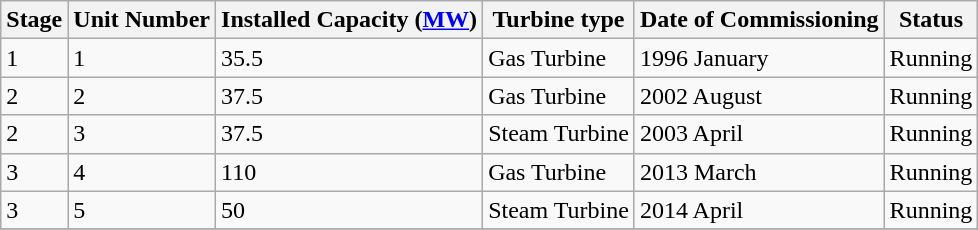<table class="sortable wikitable">
<tr>
<th>Stage</th>
<th>Unit Number</th>
<th>Installed Capacity (<a href='#'>MW</a>)</th>
<th>Turbine type</th>
<th>Date of Commissioning</th>
<th>Status</th>
</tr>
<tr>
<td>1</td>
<td>1</td>
<td>35.5</td>
<td>Gas Turbine</td>
<td>1996 January</td>
<td>Running</td>
</tr>
<tr>
<td>2</td>
<td>2</td>
<td>37.5</td>
<td>Gas Turbine</td>
<td>2002 August</td>
<td>Running</td>
</tr>
<tr>
<td>2</td>
<td>3</td>
<td>37.5</td>
<td>Steam Turbine</td>
<td>2003 April</td>
<td>Running</td>
</tr>
<tr>
<td>3</td>
<td>4</td>
<td>110</td>
<td>Gas Turbine</td>
<td>2013 March</td>
<td>Running</td>
</tr>
<tr>
<td>3</td>
<td>5</td>
<td>50</td>
<td>Steam Turbine</td>
<td>2014 April</td>
<td>Running</td>
</tr>
<tr>
</tr>
</table>
